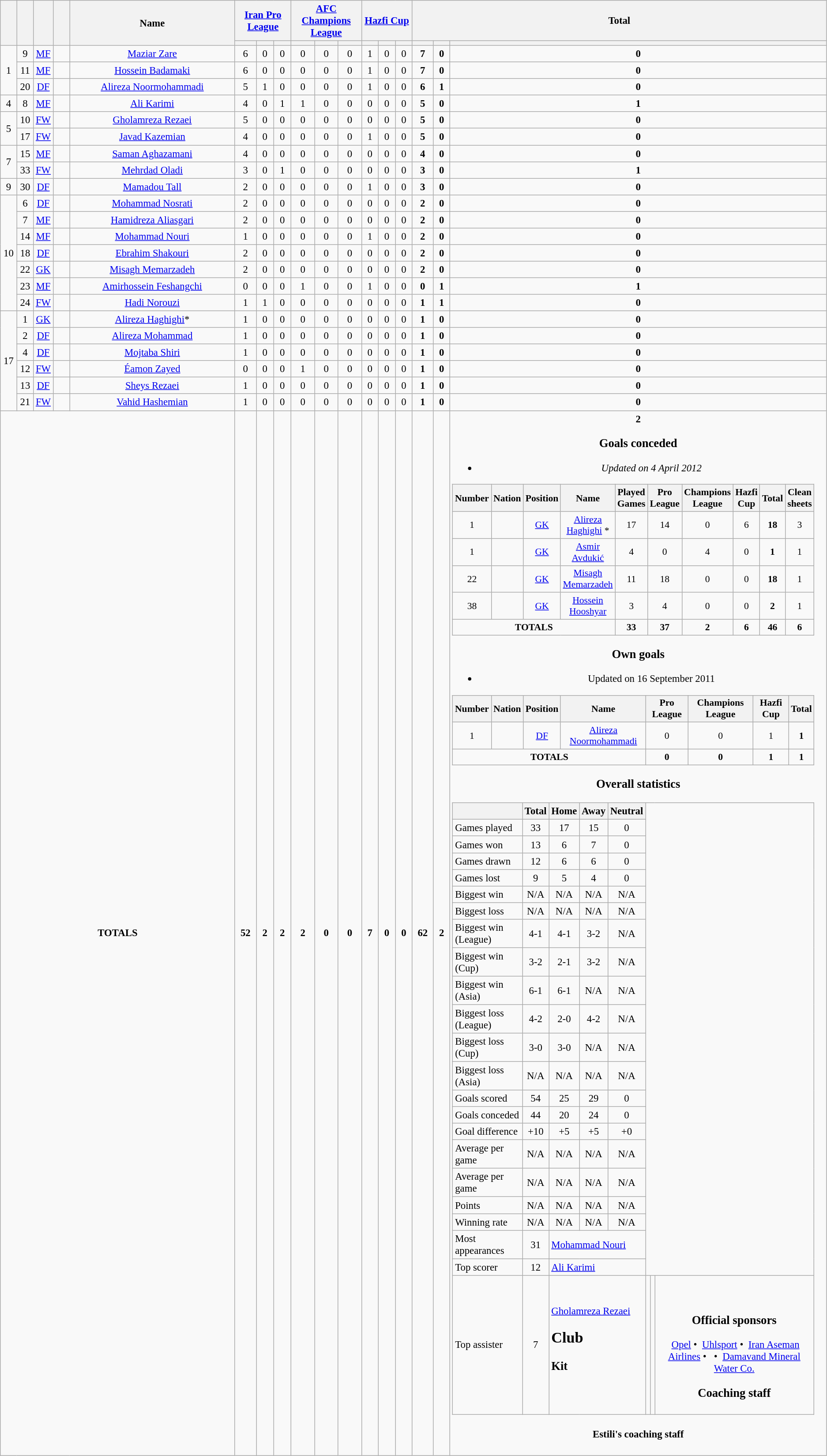<table class="wikitable" style="font-size: 95%; text-align: center;">
<tr>
<th rowspan="2" width="2%"></th>
<th rowspan="2" width="2%"></th>
<th rowspan="2" width="2%"></th>
<th rowspan="2" width="2%"></th>
<th rowspan="2" width="20%">Name</th>
<th colspan=3><a href='#'>Iran Pro League</a></th>
<th colspan=3><a href='#'>AFC Champions League</a></th>
<th colspan=3><a href='#'>Hazfi Cup</a></th>
<th colspan=3>Total</th>
</tr>
<tr>
<th width=60></th>
<th width=60></th>
<th width=60></th>
<th width=60></th>
<th width=60></th>
<th width=60></th>
<th width=60></th>
<th width=60></th>
<th width=60></th>
<th width=60></th>
<th width=60></th>
<th width=60></th>
</tr>
<tr>
<td rowspan="3">1</td>
<td>9</td>
<td><a href='#'>MF</a></td>
<td></td>
<td><a href='#'>Maziar Zare</a></td>
<td>6</td>
<td>0</td>
<td>0</td>
<td>0</td>
<td>0</td>
<td>0</td>
<td>1</td>
<td>0</td>
<td>0</td>
<td><strong>7</strong></td>
<td><strong>0</strong></td>
<td><strong>0</strong></td>
</tr>
<tr>
<td>11</td>
<td><a href='#'>MF</a></td>
<td></td>
<td><a href='#'>Hossein Badamaki</a></td>
<td>6</td>
<td>0</td>
<td>0</td>
<td>0</td>
<td>0</td>
<td>0</td>
<td>1</td>
<td>0</td>
<td>0</td>
<td><strong>7</strong></td>
<td><strong>0</strong></td>
<td><strong>0</strong></td>
</tr>
<tr>
<td>20</td>
<td><a href='#'>DF</a></td>
<td></td>
<td><a href='#'>Alireza Noormohammadi</a></td>
<td>5</td>
<td>1</td>
<td>0</td>
<td>0</td>
<td>0</td>
<td>0</td>
<td>1</td>
<td>0</td>
<td>0</td>
<td><strong>6</strong></td>
<td><strong>1</strong></td>
<td><strong>0</strong></td>
</tr>
<tr>
<td rowspan="1">4</td>
<td>8</td>
<td><a href='#'>MF</a></td>
<td></td>
<td><a href='#'>Ali Karimi</a></td>
<td>4</td>
<td>0</td>
<td>1</td>
<td>1</td>
<td>0</td>
<td>0</td>
<td>0</td>
<td>0</td>
<td>0</td>
<td><strong>5</strong></td>
<td><strong>0</strong></td>
<td><strong>1</strong></td>
</tr>
<tr>
<td rowspan="2">5</td>
<td>10</td>
<td><a href='#'>FW</a></td>
<td></td>
<td><a href='#'>Gholamreza Rezaei</a></td>
<td>5</td>
<td>0</td>
<td>0</td>
<td>0</td>
<td>0</td>
<td>0</td>
<td>0</td>
<td>0</td>
<td>0</td>
<td><strong>5</strong></td>
<td><strong>0</strong></td>
<td><strong>0</strong></td>
</tr>
<tr>
<td>17</td>
<td><a href='#'>FW</a></td>
<td></td>
<td><a href='#'>Javad Kazemian</a></td>
<td>4</td>
<td>0</td>
<td>0</td>
<td>0</td>
<td>0</td>
<td>0</td>
<td>1</td>
<td>0</td>
<td>0</td>
<td><strong>5</strong></td>
<td><strong>0</strong></td>
<td><strong>0</strong></td>
</tr>
<tr>
<td rowspan="2">7</td>
<td>15</td>
<td><a href='#'>MF</a></td>
<td></td>
<td><a href='#'>Saman Aghazamani</a></td>
<td>4</td>
<td>0</td>
<td>0</td>
<td>0</td>
<td>0</td>
<td>0</td>
<td>0</td>
<td>0</td>
<td>0</td>
<td><strong>4</strong></td>
<td><strong>0</strong></td>
<td><strong>0</strong></td>
</tr>
<tr>
<td>33</td>
<td><a href='#'>FW</a></td>
<td></td>
<td><a href='#'>Mehrdad Oladi</a></td>
<td>3</td>
<td>0</td>
<td>1</td>
<td>0</td>
<td>0</td>
<td>0</td>
<td>0</td>
<td>0</td>
<td>0</td>
<td><strong>3</strong></td>
<td><strong>0</strong></td>
<td><strong>1</strong></td>
</tr>
<tr>
<td rowspan="1">9</td>
<td>30</td>
<td><a href='#'>DF</a></td>
<td></td>
<td><a href='#'>Mamadou Tall</a></td>
<td>2</td>
<td>0</td>
<td>0</td>
<td>0</td>
<td>0</td>
<td>0</td>
<td>1</td>
<td>0</td>
<td>0</td>
<td><strong>3</strong></td>
<td><strong>0</strong></td>
<td><strong>0</strong></td>
</tr>
<tr>
<td rowspan="7">10</td>
<td>6</td>
<td><a href='#'>DF</a></td>
<td></td>
<td><a href='#'>Mohammad Nosrati</a></td>
<td>2</td>
<td>0</td>
<td>0</td>
<td>0</td>
<td>0</td>
<td>0</td>
<td>0</td>
<td>0</td>
<td>0</td>
<td><strong>2</strong></td>
<td><strong>0</strong></td>
<td><strong>0</strong></td>
</tr>
<tr>
<td>7</td>
<td><a href='#'>MF</a></td>
<td></td>
<td><a href='#'>Hamidreza Aliasgari</a></td>
<td>2</td>
<td>0</td>
<td>0</td>
<td>0</td>
<td>0</td>
<td>0</td>
<td>0</td>
<td>0</td>
<td>0</td>
<td><strong>2</strong></td>
<td><strong>0</strong></td>
<td><strong>0</strong></td>
</tr>
<tr>
<td>14</td>
<td><a href='#'>MF</a></td>
<td></td>
<td><a href='#'>Mohammad Nouri</a></td>
<td>1</td>
<td>0</td>
<td>0</td>
<td>0</td>
<td>0</td>
<td>0</td>
<td>1</td>
<td>0</td>
<td>0</td>
<td><strong>2</strong></td>
<td><strong>0</strong></td>
<td><strong>0</strong></td>
</tr>
<tr>
<td>18</td>
<td><a href='#'>DF</a></td>
<td></td>
<td><a href='#'>Ebrahim Shakouri</a></td>
<td>2</td>
<td>0</td>
<td>0</td>
<td>0</td>
<td>0</td>
<td>0</td>
<td>0</td>
<td>0</td>
<td>0</td>
<td><strong>2</strong></td>
<td><strong>0</strong></td>
<td><strong>0</strong></td>
</tr>
<tr>
<td>22</td>
<td><a href='#'>GK</a></td>
<td></td>
<td><a href='#'>Misagh Memarzadeh</a></td>
<td>2</td>
<td>0</td>
<td>0</td>
<td>0</td>
<td>0</td>
<td>0</td>
<td>0</td>
<td>0</td>
<td>0</td>
<td><strong>2</strong></td>
<td><strong>0</strong></td>
<td><strong>0</strong></td>
</tr>
<tr>
<td>23</td>
<td><a href='#'>MF</a></td>
<td></td>
<td><a href='#'>Amirhossein Feshangchi</a></td>
<td>0</td>
<td>0</td>
<td>0</td>
<td>1</td>
<td>0</td>
<td>0</td>
<td>1</td>
<td>0</td>
<td>0</td>
<td><strong>0</strong></td>
<td><strong>1</strong></td>
<td><strong>1</strong></td>
</tr>
<tr>
<td>24</td>
<td><a href='#'>FW</a></td>
<td></td>
<td><a href='#'>Hadi Norouzi</a></td>
<td>1</td>
<td>1</td>
<td>0</td>
<td>0</td>
<td>0</td>
<td>0</td>
<td>0</td>
<td>0</td>
<td>0</td>
<td><strong>1</strong></td>
<td><strong>1</strong></td>
<td><strong>0</strong></td>
</tr>
<tr>
<td rowspan="6">17</td>
<td>1</td>
<td><a href='#'>GK</a></td>
<td></td>
<td><a href='#'>Alireza Haghighi</a>*</td>
<td>1</td>
<td>0</td>
<td>0</td>
<td>0</td>
<td>0</td>
<td>0</td>
<td>0</td>
<td>0</td>
<td>0</td>
<td><strong>1</strong></td>
<td><strong>0</strong></td>
<td><strong>0</strong></td>
</tr>
<tr>
<td>2</td>
<td><a href='#'>DF</a></td>
<td></td>
<td><a href='#'>Alireza Mohammad</a></td>
<td>1</td>
<td>0</td>
<td>0</td>
<td>0</td>
<td>0</td>
<td>0</td>
<td>0</td>
<td>0</td>
<td>0</td>
<td><strong>1</strong></td>
<td><strong>0</strong></td>
<td><strong>0</strong></td>
</tr>
<tr>
<td>4</td>
<td><a href='#'>DF</a></td>
<td></td>
<td><a href='#'>Mojtaba Shiri</a></td>
<td>1</td>
<td>0</td>
<td>0</td>
<td>0</td>
<td>0</td>
<td>0</td>
<td>0</td>
<td>0</td>
<td>0</td>
<td><strong>1</strong></td>
<td><strong>0</strong></td>
<td><strong>0</strong></td>
</tr>
<tr>
<td>12</td>
<td><a href='#'>FW</a></td>
<td></td>
<td><a href='#'>Éamon Zayed</a></td>
<td>0</td>
<td>0</td>
<td>0</td>
<td>1</td>
<td>0</td>
<td>0</td>
<td>0</td>
<td>0</td>
<td>0</td>
<td><strong>1</strong></td>
<td><strong>0</strong></td>
<td><strong>0</strong></td>
</tr>
<tr>
<td>13</td>
<td><a href='#'>DF</a></td>
<td></td>
<td><a href='#'>Sheys Rezaei</a></td>
<td>1</td>
<td>0</td>
<td>0</td>
<td>0</td>
<td>0</td>
<td>0</td>
<td>0</td>
<td>0</td>
<td>0</td>
<td><strong>1</strong></td>
<td><strong>0</strong></td>
<td><strong>0</strong></td>
</tr>
<tr>
<td>21</td>
<td><a href='#'>FW</a></td>
<td></td>
<td><a href='#'>Vahid Hashemian</a></td>
<td>1</td>
<td>0</td>
<td>0</td>
<td>0</td>
<td>0</td>
<td>0</td>
<td>0</td>
<td>0</td>
<td>0</td>
<td><strong>1</strong></td>
<td><strong>0</strong></td>
<td><strong>0</strong></td>
</tr>
<tr>
<td colspan="5"><strong>TOTALS</strong></td>
<td><strong>52</strong></td>
<td><strong>2</strong></td>
<td><strong>2</strong></td>
<td><strong>2</strong></td>
<td><strong>0</strong></td>
<td><strong>0</strong></td>
<td><strong>7</strong></td>
<td><strong>0</strong></td>
<td><strong>0</strong></td>
<td><strong>62</strong></td>
<td><strong>2</strong></td>
<td><strong>2</strong><br><h3>Goals conceded</h3><ul><li><em> Updated on 4 April 2012 </em></li></ul><table class="wikitable sortable" style="font-size: 95%; text-align: center;">
<tr>
<th width="7%">Number</th>
<th width="7%">Nation</th>
<th width="7%">Position</th>
<th>Name</th>
<th>Played Games</th>
<th>Pro League</th>
<th>Champions League</th>
<th>Hazfi Cup</th>
<th>Total</th>
<th>Clean sheets</th>
</tr>
<tr>
<td>1</td>
<td></td>
<td><a href='#'>GK</a></td>
<td><a href='#'>Alireza Haghighi</a> *</td>
<td>17</td>
<td>14 </td>
<td>0 </td>
<td>6 </td>
<td><strong>18</strong> </td>
<td>3 </td>
</tr>
<tr>
<td>1</td>
<td></td>
<td><a href='#'>GK</a></td>
<td><a href='#'>Asmir Avdukić</a></td>
<td>4</td>
<td>0 </td>
<td>4 </td>
<td>0 </td>
<td><strong>1</strong> </td>
<td>1 </td>
</tr>
<tr>
<td>22</td>
<td></td>
<td><a href='#'>GK</a></td>
<td><a href='#'>Misagh Memarzadeh</a></td>
<td>11</td>
<td>18 </td>
<td>0 </td>
<td>0 </td>
<td><strong>18</strong> </td>
<td>1 </td>
</tr>
<tr>
<td>38</td>
<td></td>
<td><a href='#'>GK</a></td>
<td><a href='#'>Hossein Hooshyar</a></td>
<td>3</td>
<td>4 </td>
<td>0 </td>
<td>0 </td>
<td><strong>2</strong> </td>
<td>1 </td>
</tr>
<tr>
<td colspan="4"><strong>TOTALS</strong></td>
<td><strong>33</strong></td>
<td><strong>37</strong> </td>
<td><strong>2</strong> </td>
<td><strong>6</strong> </td>
<td><strong>46</strong> </td>
<td><strong>6</strong> </td>
</tr>
</table>
<h3>Own goals</h3><ul><li>Updated on 16 September 2011</li></ul><table class="wikitable sortable" style="font-size: 95%; text-align: center;">
<tr>
<th width="7%">Number</th>
<th width="7%">Nation</th>
<th width="7%">Position</th>
<th>Name</th>
<th>Pro League</th>
<th>Champions League</th>
<th>Hazfi Cup</th>
<th>Total</th>
</tr>
<tr>
<td>1</td>
<td></td>
<td><a href='#'>DF</a></td>
<td><a href='#'>Alireza Noormohammadi</a></td>
<td>0</td>
<td>0</td>
<td>1</td>
<td><strong>1</strong></td>
</tr>
<tr>
<td colspan="4"><strong>TOTALS</strong></td>
<td><strong>0</strong> </td>
<td><strong>0</strong> </td>
<td><strong>1</strong> </td>
<td><strong>1</strong> </td>
</tr>
</table>
<h3>Overall statistics</h3><table class="wikitable" style="text-align: center;">
<tr>
<th></th>
<th>Total</th>
<th>Home</th>
<th>Away</th>
<th>Neutral</th>
</tr>
<tr>
<td align=left>Games played</td>
<td>33</td>
<td>17</td>
<td>15</td>
<td>0</td>
</tr>
<tr>
<td align=left>Games won</td>
<td>13</td>
<td>6</td>
<td>7</td>
<td>0</td>
</tr>
<tr>
<td align=left>Games drawn</td>
<td>12</td>
<td>6</td>
<td>6</td>
<td>0</td>
</tr>
<tr>
<td align=left>Games lost</td>
<td>9</td>
<td>5</td>
<td>4</td>
<td>0</td>
</tr>
<tr>
<td align=left>Biggest win</td>
<td>N/A</td>
<td>N/A</td>
<td>N/A</td>
<td>N/A</td>
</tr>
<tr>
<td align=left>Biggest loss</td>
<td>N/A</td>
<td>N/A</td>
<td>N/A</td>
<td>N/A</td>
</tr>
<tr>
<td align=left>Biggest win (League)</td>
<td>4-1</td>
<td>4-1</td>
<td>3-2</td>
<td>N/A</td>
</tr>
<tr>
<td align=left>Biggest win (Cup)</td>
<td>3-2</td>
<td>2-1</td>
<td>3-2</td>
<td>N/A</td>
</tr>
<tr>
<td align=left>Biggest win (Asia)</td>
<td>6-1</td>
<td>6-1</td>
<td>N/A</td>
<td>N/A</td>
</tr>
<tr>
<td align=left>Biggest loss (League)</td>
<td>4-2</td>
<td>2-0</td>
<td>4-2</td>
<td>N/A</td>
</tr>
<tr>
<td align=left>Biggest loss (Cup)</td>
<td>3-0</td>
<td>3-0</td>
<td>N/A</td>
<td>N/A</td>
</tr>
<tr>
<td align=left>Biggest loss (Asia)</td>
<td>N/A</td>
<td>N/A</td>
<td>N/A</td>
<td>N/A</td>
</tr>
<tr>
<td align=left>Goals scored</td>
<td>54</td>
<td>25</td>
<td>29</td>
<td>0</td>
</tr>
<tr>
<td align=left>Goals conceded</td>
<td>44</td>
<td>20</td>
<td>24</td>
<td>0</td>
</tr>
<tr>
<td align=left>Goal difference</td>
<td>+10</td>
<td>+5</td>
<td>+5</td>
<td>+0</td>
</tr>
<tr>
<td align=left>Average  per game</td>
<td>N/A</td>
<td>N/A</td>
<td>N/A</td>
<td>N/A</td>
</tr>
<tr>
<td align=left>Average  per game</td>
<td>N/A</td>
<td>N/A</td>
<td>N/A</td>
<td>N/A</td>
</tr>
<tr>
<td align=left>Points</td>
<td>N/A</td>
<td>N/A</td>
<td>N/A</td>
<td>N/A</td>
</tr>
<tr>
<td align=left>Winning rate</td>
<td>N/A</td>
<td>N/A</td>
<td>N/A</td>
<td>N/A</td>
</tr>
<tr>
<td align=left>Most appearances</td>
<td>31</td>
<td align=left colspan=3> <a href='#'>Mohammad Nouri</a></td>
</tr>
<tr>
<td align=left>Top scorer</td>
<td>12</td>
<td align=left colspan=3> <a href='#'>Ali Karimi</a></td>
</tr>
<tr>
<td align=left>Top assister</td>
<td>7</td>
<td align=left colspan=3> <a href='#'>Gholamreza Rezaei</a><br><h2>Club</h2><h3>Kit</h3></td>
<td></td>
<td></td>
<td><br><br><h3>Official sponsors</h3><div>
 <a href='#'>Opel</a>
•  <a href='#'>Uhlsport</a>
•  <a href='#'>Iran Aseman Airlines</a>
•  
•  <a href='#'>Damavand Mineral Water Co.</a></div>
<h3>Coaching staff</h3>




</td>
</tr>
</table>
<h4>Estili's coaching staff</h4>








</td>
</tr>
</table>
